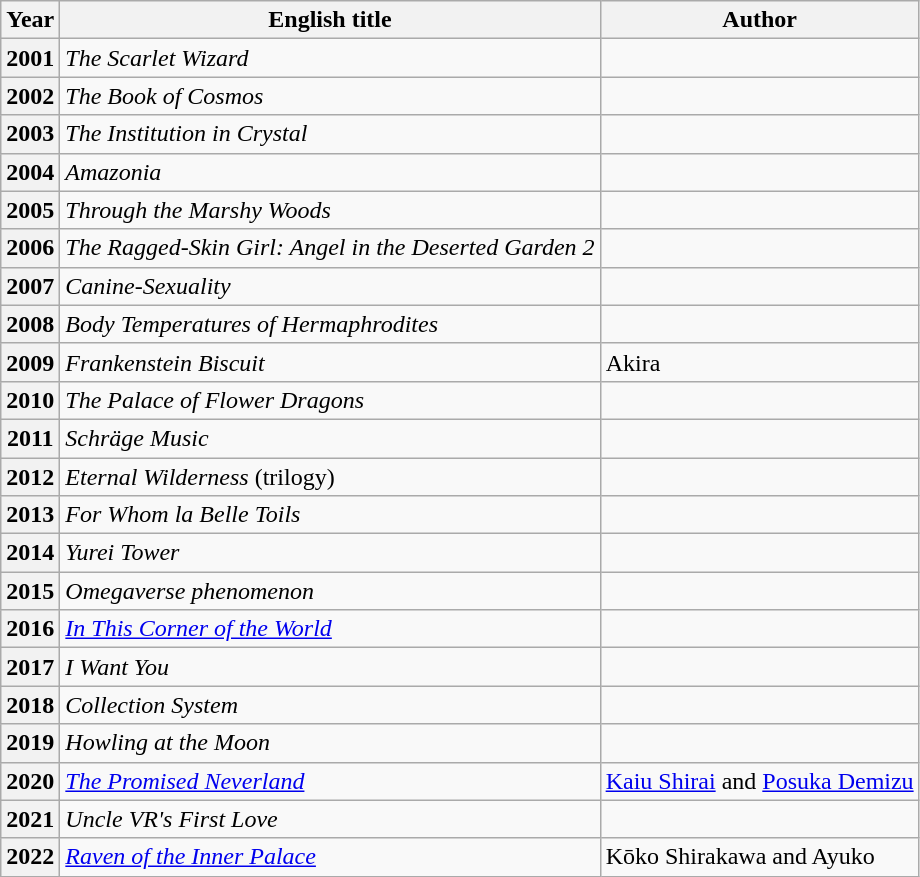<table class="sortable wikitable">
<tr>
<th>Year</th>
<th>English title</th>
<th>Author</th>
</tr>
<tr>
<th align="center">2001</th>
<td><em>The Scarlet Wizard</em></td>
<td></td>
</tr>
<tr>
<th align="center">2002</th>
<td><em>The Book of Cosmos</em></td>
<td></td>
</tr>
<tr>
<th align="center">2003</th>
<td><em>The Institution in Crystal</em></td>
<td></td>
</tr>
<tr>
<th align="center">2004</th>
<td><em>Amazonia</em></td>
<td></td>
</tr>
<tr>
<th align="center">2005</th>
<td><em>Through the Marshy Woods</em></td>
<td></td>
</tr>
<tr>
<th align="center">2006</th>
<td><em>The Ragged-Skin Girl: Angel in the Deserted Garden 2</em></td>
<td></td>
</tr>
<tr>
<th align="center">2007</th>
<td><em>Canine-Sexuality</em></td>
<td></td>
</tr>
<tr>
<th align="center">2008</th>
<td><em>Body Temperatures of Hermaphrodites</em></td>
<td></td>
</tr>
<tr>
<th align="center">2009</th>
<td><em>Frankenstein Biscuit</em></td>
<td>Akira</td>
</tr>
<tr>
<th align="center">2010</th>
<td><em>The Palace of Flower Dragons</em></td>
<td></td>
</tr>
<tr>
<th align="center">2011</th>
<td><em>Schräge Music</em></td>
<td></td>
</tr>
<tr>
<th align="center">2012</th>
<td><em>Eternal Wilderness</em> (trilogy)</td>
<td></td>
</tr>
<tr>
<th align="center">2013</th>
<td><em>For Whom la Belle Toils</em></td>
<td></td>
</tr>
<tr>
<th align="center">2014</th>
<td><em>Yurei Tower</em></td>
<td></td>
</tr>
<tr>
<th align="center">2015</th>
<td><em>Omegaverse phenomenon</em></td>
<td></td>
</tr>
<tr>
<th align="center">2016</th>
<td><em><a href='#'>In This Corner of the World</a></em></td>
<td></td>
</tr>
<tr>
<th align="center">2017</th>
<td><em>I Want You</em></td>
<td></td>
</tr>
<tr>
<th align="center">2018</th>
<td><em>Collection System</em></td>
<td></td>
</tr>
<tr>
<th align="center">2019</th>
<td><em>Howling at the Moon</em></td>
<td></td>
</tr>
<tr>
<th align="center">2020</th>
<td><em><a href='#'>The Promised Neverland</a></em></td>
<td><a href='#'>Kaiu Shirai</a> and <a href='#'>Posuka Demizu</a></td>
</tr>
<tr>
<th align="center">2021</th>
<td><em>Uncle VR's First Love</em></td>
<td></td>
</tr>
<tr>
<th align="center">2022</th>
<td><em><a href='#'>Raven of the Inner Palace</a></em></td>
<td>Kōko Shirakawa and Ayuko</td>
</tr>
</table>
